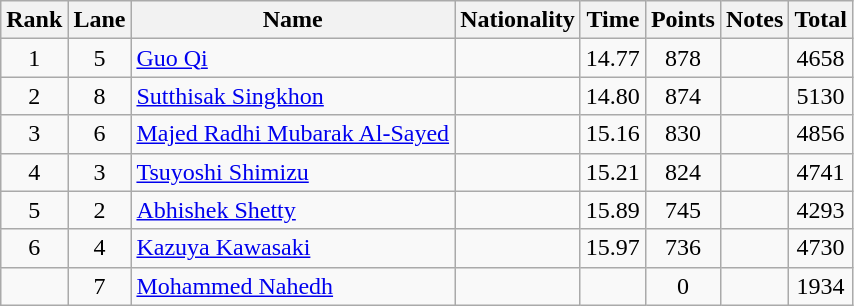<table class="wikitable sortable" style="text-align:center">
<tr>
<th>Rank</th>
<th>Lane</th>
<th>Name</th>
<th>Nationality</th>
<th>Time</th>
<th>Points</th>
<th>Notes</th>
<th>Total</th>
</tr>
<tr>
<td>1</td>
<td>5</td>
<td align="left"><a href='#'>Guo Qi</a></td>
<td align=left></td>
<td>14.77</td>
<td>878</td>
<td></td>
<td>4658</td>
</tr>
<tr>
<td>2</td>
<td>8</td>
<td align="left"><a href='#'>Sutthisak Singkhon</a></td>
<td align=left></td>
<td>14.80</td>
<td>874</td>
<td></td>
<td>5130</td>
</tr>
<tr>
<td>3</td>
<td>6</td>
<td align="left"><a href='#'>Majed Radhi Mubarak Al-Sayed</a></td>
<td align=left></td>
<td>15.16</td>
<td>830</td>
<td></td>
<td>4856</td>
</tr>
<tr>
<td>4</td>
<td>3</td>
<td align="left"><a href='#'>Tsuyoshi Shimizu</a></td>
<td align=left></td>
<td>15.21</td>
<td>824</td>
<td></td>
<td>4741</td>
</tr>
<tr>
<td>5</td>
<td>2</td>
<td align="left"><a href='#'>Abhishek Shetty</a></td>
<td align=left></td>
<td>15.89</td>
<td>745</td>
<td></td>
<td>4293</td>
</tr>
<tr>
<td>6</td>
<td>4</td>
<td align="left"><a href='#'>Kazuya Kawasaki</a></td>
<td align=left></td>
<td>15.97</td>
<td>736</td>
<td></td>
<td>4730</td>
</tr>
<tr>
<td></td>
<td>7</td>
<td align="left"><a href='#'>Mohammed Nahedh</a></td>
<td align=left></td>
<td></td>
<td>0</td>
<td></td>
<td>1934</td>
</tr>
</table>
